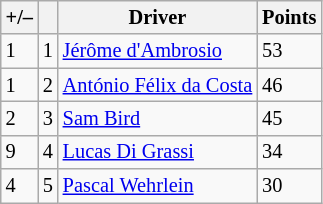<table class="wikitable" style="font-size: 85%">
<tr>
<th scope="col">+/–</th>
<th scope="col"></th>
<th scope="col">Driver</th>
<th scope="col">Points</th>
</tr>
<tr>
<td align="left"> 1</td>
<td align="center">1</td>
<td> <a href='#'>Jérôme d'Ambrosio</a></td>
<td align="left">53</td>
</tr>
<tr>
<td align="left"> 1</td>
<td align="center">2</td>
<td> <a href='#'>António Félix da Costa</a></td>
<td align="left">46</td>
</tr>
<tr>
<td align="left"> 2</td>
<td align="center">3</td>
<td> <a href='#'>Sam Bird</a></td>
<td align="left">45</td>
</tr>
<tr>
<td align="left"> 9</td>
<td align="center">4</td>
<td> <a href='#'>Lucas Di Grassi</a></td>
<td align="left">34</td>
</tr>
<tr>
<td align="left"> 4</td>
<td align="center">5</td>
<td> <a href='#'>Pascal Wehrlein</a></td>
<td align="left">30</td>
</tr>
</table>
